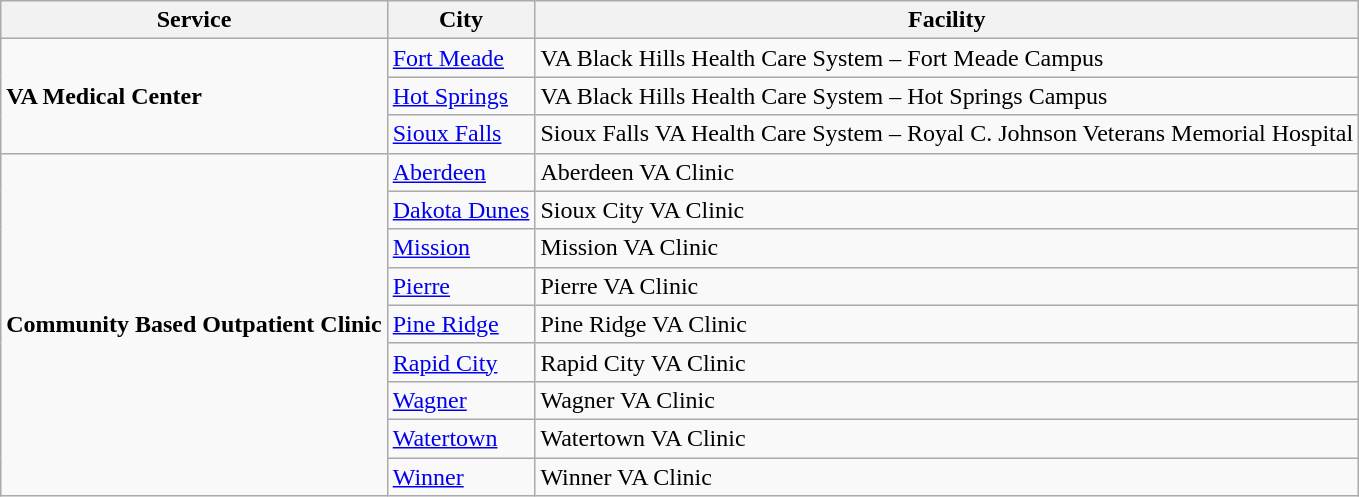<table class="wikitable">
<tr>
<th>Service</th>
<th>City</th>
<th>Facility</th>
</tr>
<tr>
<td rowspan=3><strong>VA Medical Center</strong></td>
<td><a href='#'>Fort Meade</a></td>
<td>VA Black Hills Health Care System – Fort Meade Campus</td>
</tr>
<tr>
<td><a href='#'>Hot Springs</a></td>
<td>VA Black Hills Health Care System – Hot Springs Campus</td>
</tr>
<tr>
<td><a href='#'>Sioux Falls</a></td>
<td>Sioux Falls VA Health Care System – Royal C. Johnson Veterans Memorial Hospital</td>
</tr>
<tr>
<td rowspan=9><strong>Community Based Outpatient Clinic</strong></td>
<td><a href='#'>Aberdeen</a></td>
<td>Aberdeen VA Clinic</td>
</tr>
<tr>
<td><a href='#'>Dakota Dunes</a></td>
<td>Sioux City VA Clinic</td>
</tr>
<tr>
<td><a href='#'>Mission</a></td>
<td>Mission VA Clinic</td>
</tr>
<tr>
<td><a href='#'>Pierre</a></td>
<td>Pierre VA Clinic</td>
</tr>
<tr>
<td><a href='#'>Pine Ridge</a></td>
<td>Pine Ridge VA Clinic</td>
</tr>
<tr>
<td><a href='#'>Rapid City</a></td>
<td>Rapid City VA Clinic</td>
</tr>
<tr>
<td><a href='#'>Wagner</a></td>
<td>Wagner VA Clinic</td>
</tr>
<tr>
<td><a href='#'>Watertown</a></td>
<td>Watertown VA Clinic</td>
</tr>
<tr>
<td><a href='#'>Winner</a></td>
<td>Winner VA Clinic</td>
</tr>
</table>
